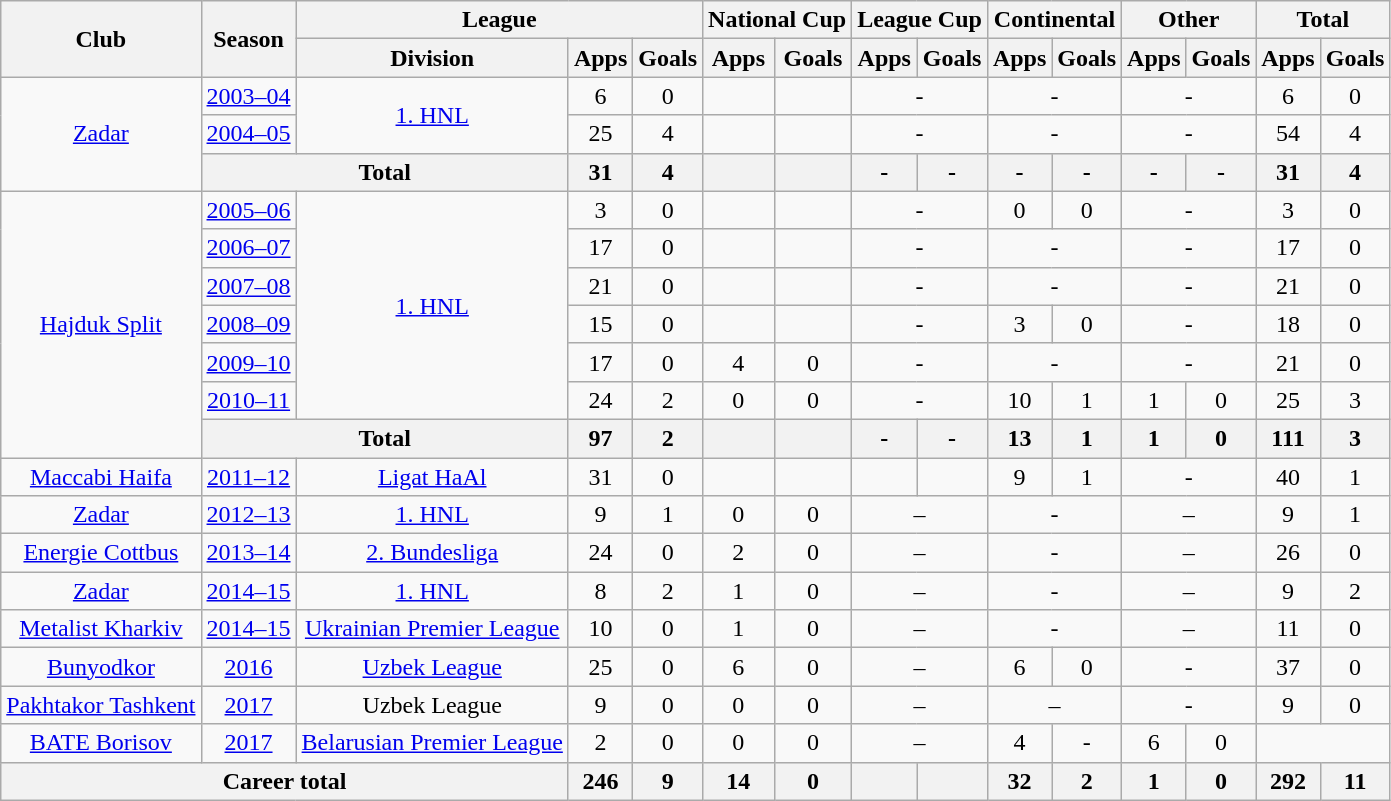<table class="wikitable" style="text-align: center;">
<tr>
<th rowspan="2">Club</th>
<th rowspan="2">Season</th>
<th colspan="3">League</th>
<th colspan="2">National Cup</th>
<th colspan="2">League Cup</th>
<th colspan="2">Continental</th>
<th colspan="2">Other</th>
<th colspan="2">Total</th>
</tr>
<tr>
<th>Division</th>
<th>Apps</th>
<th>Goals</th>
<th>Apps</th>
<th>Goals</th>
<th>Apps</th>
<th>Goals</th>
<th>Apps</th>
<th>Goals</th>
<th>Apps</th>
<th>Goals</th>
<th>Apps</th>
<th>Goals</th>
</tr>
<tr>
<td rowspan="3" valign="center"><a href='#'>Zadar</a></td>
<td><a href='#'>2003–04</a></td>
<td rowspan="2" valign="center"><a href='#'>1. HNL</a></td>
<td>6</td>
<td>0</td>
<td></td>
<td></td>
<td colspan="2">-</td>
<td colspan="2">-</td>
<td colspan="2">-</td>
<td>6</td>
<td>0</td>
</tr>
<tr>
<td><a href='#'>2004–05</a></td>
<td>25</td>
<td>4</td>
<td></td>
<td></td>
<td colspan="2">-</td>
<td colspan="2">-</td>
<td colspan="2">-</td>
<td>54</td>
<td>4</td>
</tr>
<tr>
<th colspan="2">Total</th>
<th>31</th>
<th>4</th>
<th></th>
<th></th>
<th>-</th>
<th>-</th>
<th>-</th>
<th>-</th>
<th>-</th>
<th>-</th>
<th>31</th>
<th>4</th>
</tr>
<tr>
<td rowspan="7" valign="center"><a href='#'>Hajduk Split</a></td>
<td><a href='#'>2005–06</a></td>
<td rowspan="6" valign="center"><a href='#'>1. HNL</a></td>
<td>3</td>
<td>0</td>
<td></td>
<td></td>
<td colspan="2">-</td>
<td>0</td>
<td>0</td>
<td colspan="2">-</td>
<td>3</td>
<td>0</td>
</tr>
<tr>
<td><a href='#'>2006–07</a></td>
<td>17</td>
<td>0</td>
<td></td>
<td></td>
<td colspan="2">-</td>
<td colspan="2">-</td>
<td colspan="2">-</td>
<td>17</td>
<td>0</td>
</tr>
<tr>
<td><a href='#'>2007–08</a></td>
<td>21</td>
<td>0</td>
<td></td>
<td></td>
<td colspan="2">-</td>
<td colspan="2">-</td>
<td colspan="2">-</td>
<td>21</td>
<td>0</td>
</tr>
<tr>
<td><a href='#'>2008–09</a></td>
<td>15</td>
<td>0</td>
<td></td>
<td></td>
<td colspan="2">-</td>
<td>3</td>
<td>0</td>
<td colspan="2">-</td>
<td>18</td>
<td>0</td>
</tr>
<tr>
<td><a href='#'>2009–10</a></td>
<td>17</td>
<td>0</td>
<td>4</td>
<td>0</td>
<td colspan="2">-</td>
<td colspan="2">-</td>
<td colspan="2">-</td>
<td>21</td>
<td>0</td>
</tr>
<tr>
<td><a href='#'>2010–11</a></td>
<td>24</td>
<td>2</td>
<td>0</td>
<td>0</td>
<td colspan="2">-</td>
<td>10</td>
<td>1</td>
<td>1</td>
<td>0</td>
<td>25</td>
<td>3</td>
</tr>
<tr>
<th colspan="2">Total</th>
<th>97</th>
<th>2</th>
<th></th>
<th></th>
<th>-</th>
<th>-</th>
<th>13</th>
<th>1</th>
<th>1</th>
<th>0</th>
<th>111</th>
<th>3</th>
</tr>
<tr>
<td valign="center"><a href='#'>Maccabi Haifa</a></td>
<td><a href='#'>2011–12</a></td>
<td><a href='#'>Ligat HaAl</a></td>
<td>31</td>
<td>0</td>
<td></td>
<td></td>
<td></td>
<td></td>
<td>9</td>
<td>1</td>
<td colspan="2">-</td>
<td>40</td>
<td>1</td>
</tr>
<tr>
<td valign="center"><a href='#'>Zadar</a></td>
<td><a href='#'>2012–13</a></td>
<td><a href='#'>1. HNL</a></td>
<td>9</td>
<td>1</td>
<td>0</td>
<td>0</td>
<td colspan="2">–</td>
<td colspan="2">-</td>
<td colspan="2">–</td>
<td>9</td>
<td>1</td>
</tr>
<tr>
<td valign="center"><a href='#'>Energie Cottbus</a></td>
<td><a href='#'>2013–14</a></td>
<td><a href='#'>2. Bundesliga</a></td>
<td>24</td>
<td>0</td>
<td>2</td>
<td>0</td>
<td colspan="2">–</td>
<td colspan="2">-</td>
<td colspan="2">–</td>
<td>26</td>
<td>0</td>
</tr>
<tr>
<td valign="center"><a href='#'>Zadar</a></td>
<td><a href='#'>2014–15</a></td>
<td><a href='#'>1. HNL</a></td>
<td>8</td>
<td>2</td>
<td>1</td>
<td>0</td>
<td colspan="2">–</td>
<td colspan="2">-</td>
<td colspan="2">–</td>
<td>9</td>
<td>2</td>
</tr>
<tr>
<td valign="center"><a href='#'>Metalist Kharkiv</a></td>
<td><a href='#'>2014–15</a></td>
<td><a href='#'>Ukrainian Premier League</a></td>
<td>10</td>
<td>0</td>
<td>1</td>
<td>0</td>
<td colspan="2">–</td>
<td colspan="2">-</td>
<td colspan="2">–</td>
<td>11</td>
<td>0</td>
</tr>
<tr>
<td valign="center"><a href='#'>Bunyodkor</a></td>
<td><a href='#'>2016</a></td>
<td><a href='#'>Uzbek League</a></td>
<td>25</td>
<td>0</td>
<td>6</td>
<td>0</td>
<td colspan="2">–</td>
<td>6</td>
<td>0</td>
<td colspan="2">-</td>
<td>37</td>
<td>0</td>
</tr>
<tr>
<td valign="center"><a href='#'>Pakhtakor Tashkent</a></td>
<td><a href='#'>2017</a></td>
<td>Uzbek League</td>
<td>9</td>
<td>0</td>
<td>0</td>
<td>0</td>
<td colspan="2">–</td>
<td colspan="2">–</td>
<td colspan="2">-</td>
<td>9</td>
<td>0</td>
</tr>
<tr>
<td valign="center"><a href='#'>BATE Borisov</a></td>
<td><a href='#'>2017</a></td>
<td><a href='#'>Belarusian Premier League</a></td>
<td>2</td>
<td>0</td>
<td>0</td>
<td>0</td>
<td colspan="2">–</td>
<td>4</td>
<td 0colspan="2">-</td>
<td>6</td>
<td>0</td>
</tr>
<tr>
<th colspan="3">Career total</th>
<th>246</th>
<th>9</th>
<th>14</th>
<th>0</th>
<th></th>
<th></th>
<th>32</th>
<th>2</th>
<th>1</th>
<th>0</th>
<th>292</th>
<th>11</th>
</tr>
</table>
